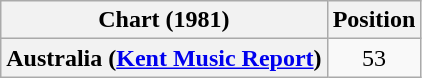<table class="wikitable sortable plainrowheaders" style="text-align:center">
<tr>
<th>Chart (1981)</th>
<th>Position</th>
</tr>
<tr>
<th scope="row">Australia (<a href='#'>Kent Music Report</a>)</th>
<td>53</td>
</tr>
</table>
